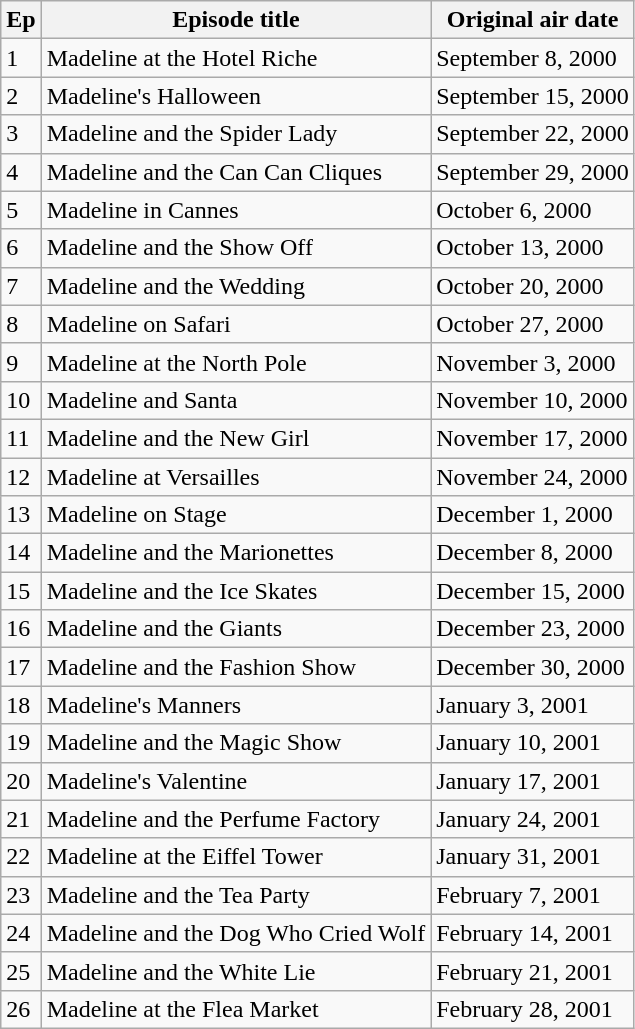<table class="wikitable">
<tr>
<th>Ep</th>
<th>Episode title</th>
<th>Original air date</th>
</tr>
<tr>
<td>1</td>
<td>Madeline at the Hotel Riche</td>
<td>September 8, 2000</td>
</tr>
<tr>
<td>2</td>
<td>Madeline's Halloween</td>
<td>September 15, 2000</td>
</tr>
<tr>
<td>3</td>
<td>Madeline and the Spider Lady</td>
<td>September 22, 2000</td>
</tr>
<tr>
<td>4</td>
<td>Madeline and the Can Can Cliques</td>
<td>September 29, 2000</td>
</tr>
<tr>
<td>5</td>
<td>Madeline in Cannes</td>
<td>October 6, 2000</td>
</tr>
<tr>
<td>6</td>
<td>Madeline and the Show Off</td>
<td>October 13, 2000</td>
</tr>
<tr>
<td>7</td>
<td>Madeline and the Wedding</td>
<td>October 20, 2000</td>
</tr>
<tr>
<td>8</td>
<td>Madeline on Safari</td>
<td>October 27, 2000</td>
</tr>
<tr>
<td>9</td>
<td>Madeline at the North Pole</td>
<td>November 3, 2000</td>
</tr>
<tr>
<td>10</td>
<td>Madeline and Santa</td>
<td>November 10, 2000</td>
</tr>
<tr>
<td>11</td>
<td>Madeline and the New Girl</td>
<td>November 17, 2000</td>
</tr>
<tr>
<td>12</td>
<td>Madeline at Versailles</td>
<td>November 24, 2000</td>
</tr>
<tr>
<td>13</td>
<td>Madeline on Stage</td>
<td>December 1, 2000</td>
</tr>
<tr>
<td>14</td>
<td>Madeline and the Marionettes</td>
<td>December 8, 2000</td>
</tr>
<tr>
<td>15</td>
<td>Madeline and the Ice Skates</td>
<td>December 15, 2000</td>
</tr>
<tr>
<td>16</td>
<td>Madeline and the Giants</td>
<td>December 23, 2000</td>
</tr>
<tr>
<td>17</td>
<td>Madeline and the Fashion Show</td>
<td>December 30, 2000</td>
</tr>
<tr>
<td>18</td>
<td>Madeline's Manners</td>
<td>January 3, 2001</td>
</tr>
<tr>
<td>19</td>
<td>Madeline and the Magic Show</td>
<td>January 10, 2001</td>
</tr>
<tr>
<td>20</td>
<td>Madeline's Valentine</td>
<td>January 17, 2001</td>
</tr>
<tr>
<td>21</td>
<td>Madeline and the Perfume Factory</td>
<td>January 24, 2001</td>
</tr>
<tr>
<td>22</td>
<td>Madeline at the Eiffel Tower</td>
<td>January 31, 2001</td>
</tr>
<tr>
<td>23</td>
<td>Madeline and the Tea Party</td>
<td>February 7, 2001</td>
</tr>
<tr>
<td>24</td>
<td>Madeline and the Dog Who Cried Wolf</td>
<td>February 14, 2001</td>
</tr>
<tr>
<td>25</td>
<td>Madeline and the White Lie</td>
<td>February 21, 2001</td>
</tr>
<tr>
<td>26</td>
<td>Madeline at the Flea Market</td>
<td>February 28, 2001</td>
</tr>
</table>
